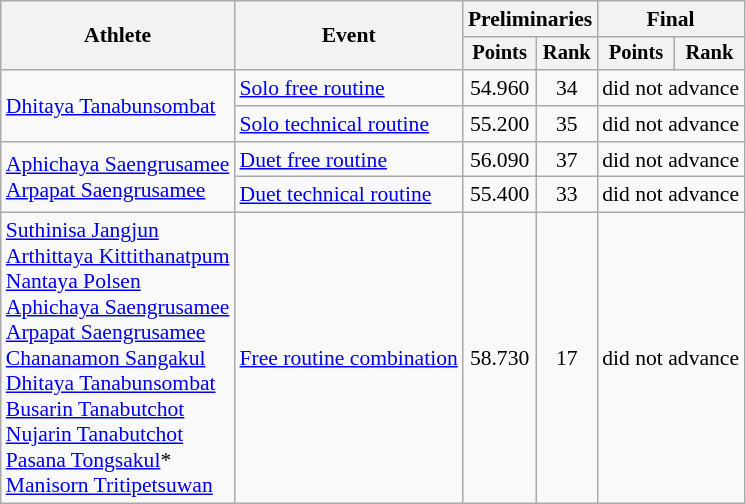<table class=wikitable style="font-size:90%">
<tr>
<th rowspan="2">Athlete</th>
<th rowspan="2">Event</th>
<th colspan="2">Preliminaries</th>
<th colspan="2">Final</th>
</tr>
<tr style="font-size:95%">
<th>Points</th>
<th>Rank</th>
<th>Points</th>
<th>Rank</th>
</tr>
<tr align=center>
<td align=left rowspan=2><a href='#'>Dhitaya Tanabunsombat</a></td>
<td align=left><a href='#'>Solo free routine</a></td>
<td>54.960</td>
<td>34</td>
<td colspan=2>did not advance</td>
</tr>
<tr align=center>
<td align=left><a href='#'>Solo technical routine</a></td>
<td>55.200</td>
<td>35</td>
<td colspan=2>did not advance</td>
</tr>
<tr align=center>
<td align=left rowspan=2><a href='#'>Aphichaya Saengrusamee</a><br><a href='#'>Arpapat Saengrusamee</a></td>
<td align=left><a href='#'>Duet free routine</a></td>
<td>56.090</td>
<td>37</td>
<td colspan=2>did not advance</td>
</tr>
<tr align=center>
<td align=left><a href='#'>Duet technical routine</a></td>
<td>55.400</td>
<td>33</td>
<td colspan=2>did not advance</td>
</tr>
<tr align=center>
<td align=left><a href='#'>Suthinisa Jangjun</a><br><a href='#'>Arthittaya Kittithanatpum</a><br><a href='#'>Nantaya Polsen</a><br><a href='#'>Aphichaya Saengrusamee</a><br><a href='#'>Arpapat Saengrusamee</a><br><a href='#'>Chananamon Sangakul</a><br><a href='#'>Dhitaya Tanabunsombat</a><br><a href='#'>Busarin Tanabutchot</a><br><a href='#'>Nujarin Tanabutchot</a><br><a href='#'>Pasana Tongsakul</a>*<br><a href='#'>Manisorn Tritipetsuwan</a></td>
<td align=left><a href='#'>Free routine combination</a></td>
<td>58.730</td>
<td>17</td>
<td colspan=2>did not advance</td>
</tr>
</table>
